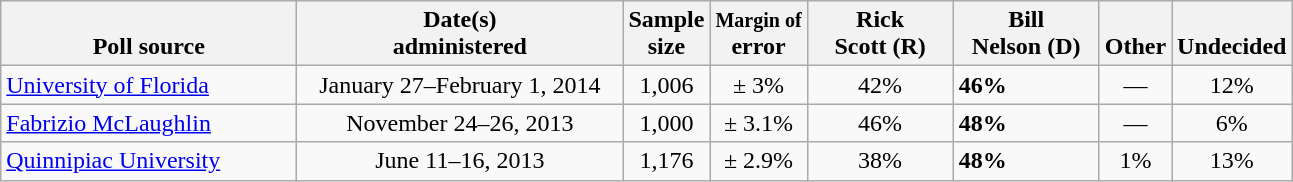<table class="wikitable">
<tr valign= bottom>
<th style="width:190px;">Poll source</th>
<th style="width:210px;">Date(s)<br>administered</th>
<th class=small>Sample<br>size</th>
<th><small>Margin of</small><br>error</th>
<th style="width:90px;">Rick<br>Scott (R)</th>
<th style="width:90px;">Bill<br>Nelson (D)</th>
<th>Other</th>
<th>Undecided</th>
</tr>
<tr>
<td><a href='#'>University of Florida</a></td>
<td align=center>January 27–February 1, 2014</td>
<td align=center>1,006</td>
<td align=center>± 3%</td>
<td align=center>42%</td>
<td><strong>46%</strong></td>
<td align=center>—</td>
<td align=center>12%</td>
</tr>
<tr>
<td><a href='#'>Fabrizio McLaughlin</a></td>
<td align=center>November 24–26, 2013</td>
<td align=center>1,000</td>
<td align=center>± 3.1%</td>
<td align=center>46%</td>
<td><strong>48%</strong></td>
<td align=center>—</td>
<td align=center>6%</td>
</tr>
<tr>
<td><a href='#'>Quinnipiac University</a></td>
<td align=center>June 11–16, 2013</td>
<td align=center>1,176</td>
<td align=center>± 2.9%</td>
<td align=center>38%</td>
<td><strong>48%</strong></td>
<td align=center>1%</td>
<td align=center>13%</td>
</tr>
</table>
